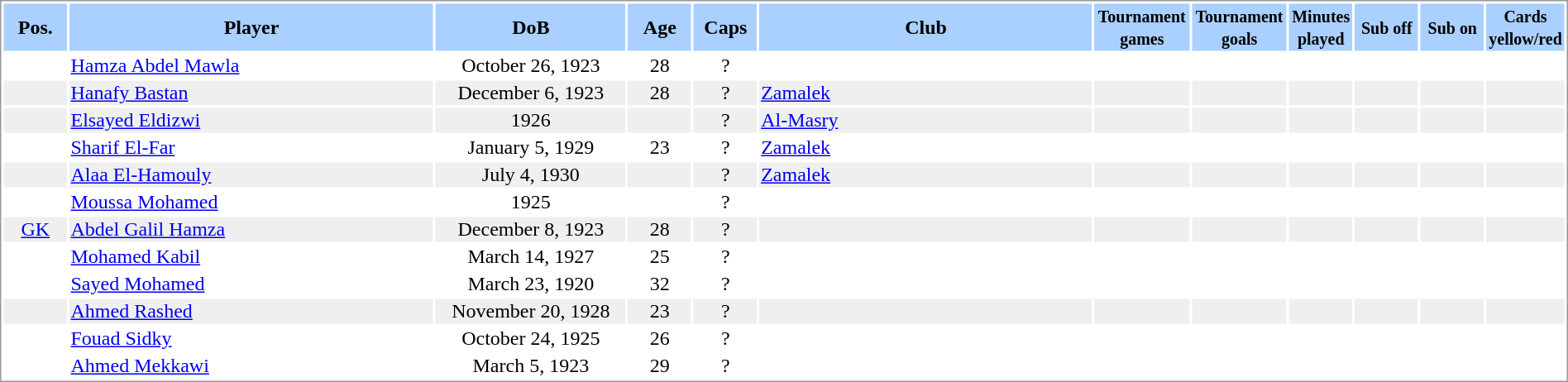<table border="0" width="100%" style="border: 1px solid #999; background-color:#FFFFFF; text-align:center">
<tr align="center" bgcolor="#AAD0FF">
<th width=4%>Pos.</th>
<th width=23%>Player</th>
<th width=12%>DoB</th>
<th width=4%>Age</th>
<th width=4%>Caps</th>
<th width=21%>Club</th>
<th width=6%><small>Tournament<br>games</small></th>
<th width=6%><small>Tournament<br>goals</small></th>
<th width=4%><small>Minutes<br>played</small></th>
<th width=4%><small>Sub off</small></th>
<th width=4%><small>Sub on</small></th>
<th width=4%><small>Cards<br>yellow/red</small></th>
</tr>
<tr>
<td></td>
<td align="left"><a href='#'>Hamza Abdel Mawla</a></td>
<td>October 26, 1923</td>
<td>28</td>
<td>?</td>
<td align="left"></td>
<td></td>
<td></td>
<td></td>
<td></td>
<td></td>
<td></td>
</tr>
<tr bgcolor="#EFEFEF">
<td></td>
<td align="left"><a href='#'>Hanafy Bastan</a></td>
<td>December 6, 1923</td>
<td>28</td>
<td>?</td>
<td align="left"> <a href='#'>Zamalek</a></td>
<td></td>
<td></td>
<td></td>
<td></td>
<td></td>
<td></td>
</tr>
<tr bgcolor="#EFEFEF">
<td></td>
<td align="left"><a href='#'>Elsayed Eldizwi</a></td>
<td>1926</td>
<td></td>
<td>?</td>
<td align="left"> <a href='#'>Al-Masry</a></td>
<td></td>
<td></td>
<td></td>
<td></td>
<td></td>
<td></td>
</tr>
<tr>
<td></td>
<td align="left"><a href='#'>Sharif El-Far</a></td>
<td>January 5, 1929</td>
<td>23</td>
<td>?</td>
<td align="left"> <a href='#'>Zamalek</a></td>
<td></td>
<td></td>
<td></td>
<td></td>
<td></td>
<td></td>
</tr>
<tr bgcolor="#EFEFEF">
<td></td>
<td align="left"><a href='#'>Alaa El-Hamouly</a></td>
<td>July 4, 1930</td>
<td></td>
<td>?</td>
<td align="left"> <a href='#'>Zamalek</a></td>
<td></td>
<td></td>
<td></td>
<td></td>
<td></td>
<td></td>
</tr>
<tr>
<td></td>
<td align="left"><a href='#'>Moussa Mohamed</a></td>
<td>1925</td>
<td></td>
<td>?</td>
<td align="left"></td>
<td></td>
<td></td>
<td></td>
<td></td>
<td></td>
<td></td>
</tr>
<tr bgcolor="#EFEFEF">
<td><a href='#'>GK</a></td>
<td align="left"><a href='#'>Abdel Galil Hamza</a></td>
<td>December 8, 1923</td>
<td>28</td>
<td>?</td>
<td align="left"></td>
<td></td>
<td></td>
<td></td>
<td></td>
<td></td>
<td></td>
</tr>
<tr>
<td></td>
<td align="left"><a href='#'>Mohamed Kabil</a></td>
<td>March 14, 1927</td>
<td>25</td>
<td>?</td>
<td align="left"></td>
<td></td>
<td></td>
<td></td>
<td></td>
<td></td>
<td></td>
</tr>
<tr>
<td></td>
<td align="left"><a href='#'>Sayed Mohamed</a></td>
<td>March 23, 1920</td>
<td>32</td>
<td>?</td>
<td align="left"></td>
<td></td>
<td></td>
<td></td>
<td></td>
<td></td>
<td></td>
</tr>
<tr bgcolor="#EFEFEF">
<td></td>
<td align="left"><a href='#'>Ahmed Rashed</a></td>
<td>November 20, 1928</td>
<td>23</td>
<td>?</td>
<td align="left"></td>
<td></td>
<td></td>
<td></td>
<td></td>
<td></td>
<td></td>
</tr>
<tr>
<td></td>
<td align="left"><a href='#'>Fouad Sidky</a></td>
<td>October 24, 1925</td>
<td>26</td>
<td>?</td>
<td align="left"></td>
<td></td>
<td></td>
<td></td>
<td></td>
<td></td>
<td></td>
</tr>
<tr>
<td></td>
<td align="left"><a href='#'>Ahmed Mekkawi</a></td>
<td>March 5, 1923</td>
<td>29</td>
<td>?</td>
<td align="left"></td>
<td></td>
<td></td>
<td></td>
<td></td>
<td></td>
<td></td>
</tr>
</table>
